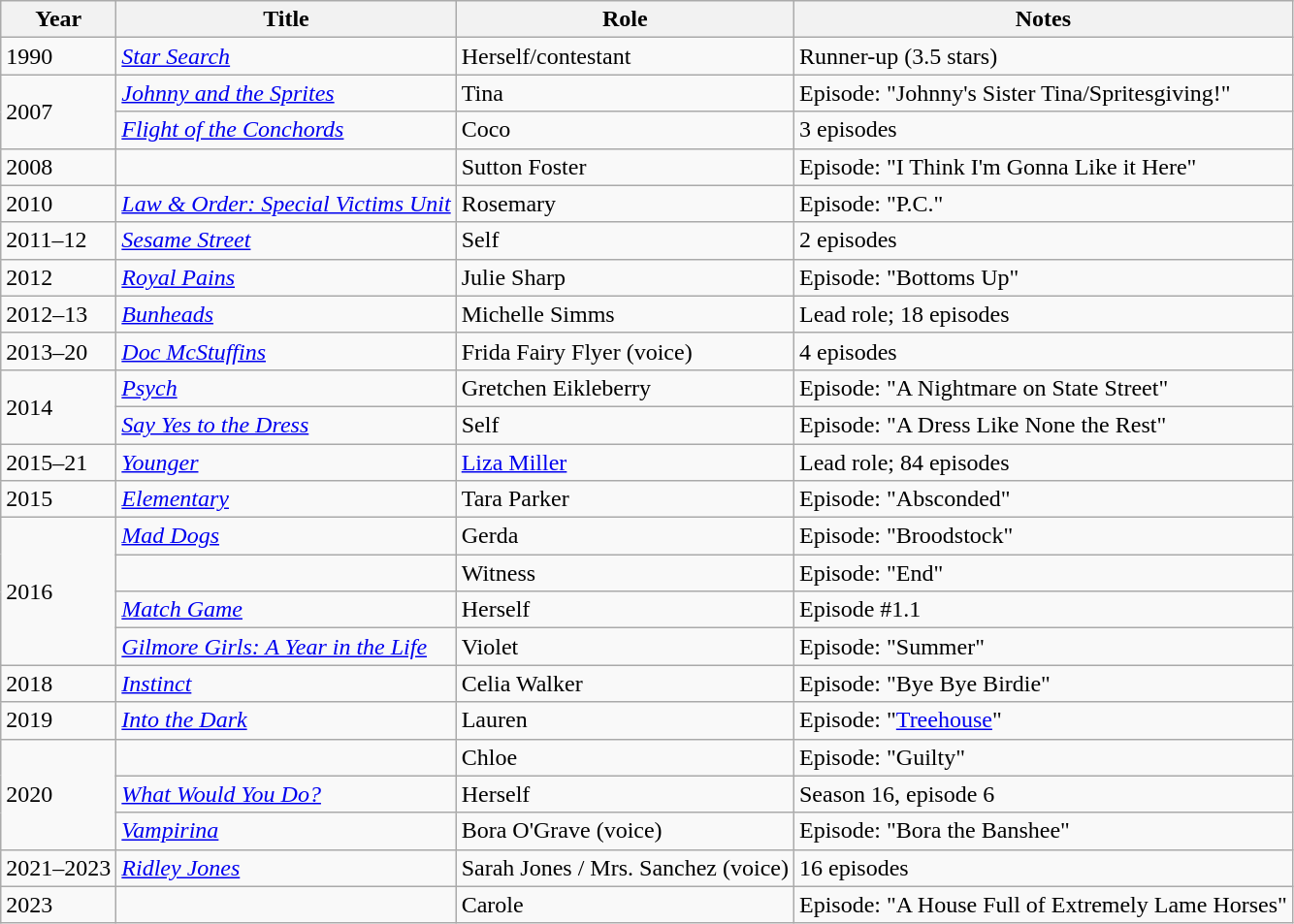<table class="wikitable sortable">
<tr>
<th>Year</th>
<th>Title</th>
<th>Role</th>
<th class="unsortable">Notes</th>
</tr>
<tr>
<td>1990</td>
<td><em><a href='#'>Star Search</a></em></td>
<td>Herself/contestant</td>
<td>Runner-up (3.5 stars)</td>
</tr>
<tr>
<td rowspan="2">2007</td>
<td><em><a href='#'>Johnny and the Sprites</a></em></td>
<td>Tina</td>
<td>Episode: "Johnny's Sister Tina/Spritesgiving!"</td>
</tr>
<tr>
<td><em><a href='#'>Flight of the Conchords</a></em></td>
<td>Coco</td>
<td>3 episodes</td>
</tr>
<tr>
<td>2008</td>
<td><em></em></td>
<td>Sutton Foster</td>
<td>Episode: "I Think I'm Gonna Like it Here"</td>
</tr>
<tr>
<td>2010</td>
<td><em><a href='#'>Law & Order: Special Victims Unit</a></em></td>
<td>Rosemary</td>
<td>Episode: "P.C."</td>
</tr>
<tr>
<td>2011–12</td>
<td><em><a href='#'>Sesame Street</a></em></td>
<td>Self</td>
<td>2 episodes</td>
</tr>
<tr>
<td>2012</td>
<td><em><a href='#'>Royal Pains</a></em></td>
<td>Julie Sharp</td>
<td>Episode: "Bottoms Up"</td>
</tr>
<tr>
<td>2012–13</td>
<td><em><a href='#'>Bunheads</a></em></td>
<td>Michelle Simms</td>
<td>Lead role; 18 episodes</td>
</tr>
<tr>
<td>2013–20</td>
<td><em><a href='#'>Doc McStuffins</a></em></td>
<td>Frida Fairy Flyer (voice)</td>
<td>4 episodes</td>
</tr>
<tr>
<td rowspan="2">2014</td>
<td><em><a href='#'>Psych</a></em></td>
<td>Gretchen Eikleberry</td>
<td>Episode: "A Nightmare on State Street"</td>
</tr>
<tr>
<td><em><a href='#'>Say Yes to the Dress</a></em></td>
<td>Self</td>
<td>Episode: "A Dress Like None the Rest"</td>
</tr>
<tr>
<td>2015–21</td>
<td><em><a href='#'>Younger</a></em></td>
<td><a href='#'>Liza Miller</a></td>
<td>Lead role; 84 episodes</td>
</tr>
<tr>
<td>2015</td>
<td><em><a href='#'>Elementary</a></em></td>
<td>Tara Parker</td>
<td>Episode: "Absconded"</td>
</tr>
<tr>
<td rowspan="4">2016</td>
<td><em><a href='#'>Mad Dogs</a></em></td>
<td>Gerda</td>
<td>Episode: "Broodstock"</td>
</tr>
<tr>
<td><em></em></td>
<td>Witness</td>
<td>Episode: "End"</td>
</tr>
<tr>
<td><em><a href='#'>Match Game</a></em></td>
<td>Herself</td>
<td>Episode #1.1</td>
</tr>
<tr>
<td><em><a href='#'>Gilmore Girls: A Year in the Life</a></em></td>
<td>Violet</td>
<td>Episode: "Summer"</td>
</tr>
<tr>
<td>2018</td>
<td><em><a href='#'>Instinct</a></em></td>
<td>Celia Walker</td>
<td>Episode: "Bye Bye Birdie"</td>
</tr>
<tr>
<td>2019</td>
<td><em><a href='#'>Into the Dark</a></em></td>
<td>Lauren</td>
<td>Episode: "<a href='#'>Treehouse</a>"</td>
</tr>
<tr>
<td rowspan="3">2020</td>
<td><em></em></td>
<td>Chloe</td>
<td>Episode: "Guilty"</td>
</tr>
<tr>
<td><em><a href='#'>What Would You Do?</a></em></td>
<td>Herself</td>
<td>Season 16, episode 6</td>
</tr>
<tr>
<td><em><a href='#'>Vampirina</a></em></td>
<td>Bora O'Grave (voice)</td>
<td>Episode: "Bora the Banshee"</td>
</tr>
<tr>
<td>2021–2023</td>
<td><em><a href='#'>Ridley Jones</a></em></td>
<td>Sarah Jones / Mrs. Sanchez (voice)</td>
<td>16 episodes</td>
</tr>
<tr>
<td>2023</td>
<td><em></em></td>
<td>Carole</td>
<td>Episode: "A House Full of Extremely Lame Horses"</td>
</tr>
</table>
